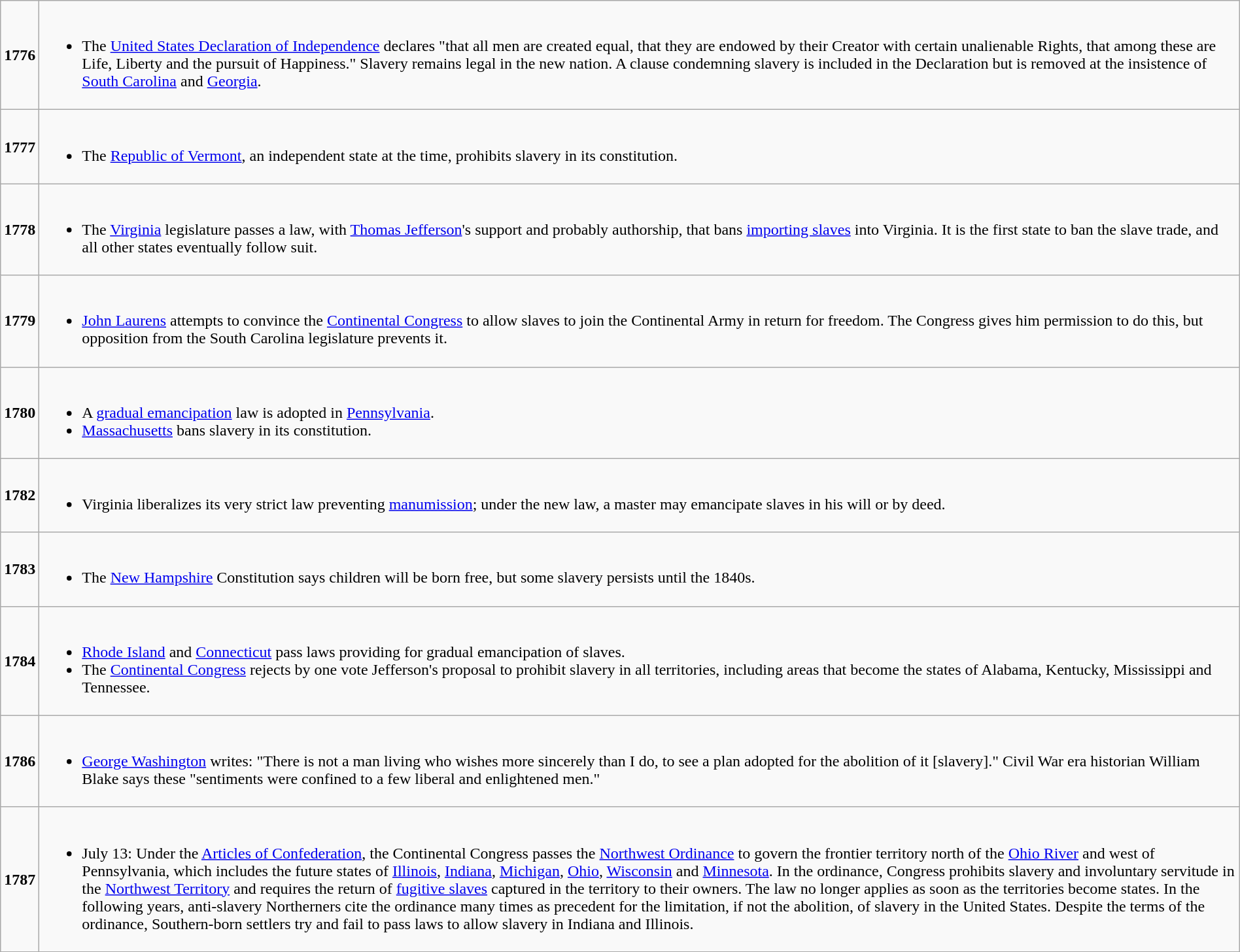<table class="wikitable" width="100%" border=1 cellpadding=5 cellspacing=0>
<tr>
<td valign=center align=right><strong>1776</strong></td>
<td><br><ul><li>The <a href='#'>United States Declaration of Independence</a> declares "that all men are created equal, that they are endowed by their Creator with certain unalienable Rights, that among these are Life, Liberty and the pursuit of Happiness." Slavery remains legal in the new nation. A clause condemning slavery is included in the Declaration but is removed at the insistence of <a href='#'>South Carolina</a> and <a href='#'>Georgia</a>.</li></ul></td>
</tr>
<tr>
<td valign=center align=right><strong>1777</strong></td>
<td><br><ul><li>The <a href='#'>Republic of Vermont</a>, an independent state at the time, prohibits slavery in its constitution.</li></ul></td>
</tr>
<tr>
<td valign=center align=right><strong>1778</strong></td>
<td><br><ul><li>The <a href='#'>Virginia</a> legislature passes a law, with <a href='#'>Thomas Jefferson</a>'s support and probably authorship, that bans <a href='#'>importing slaves</a> into Virginia. It is the first state to ban the slave trade, and all other states eventually follow suit.</li></ul></td>
</tr>
<tr>
<td valign=center align=right><strong>1779</strong></td>
<td><br><ul><li><a href='#'>John Laurens</a> attempts to convince the <a href='#'>Continental Congress</a> to allow slaves to join the Continental Army in return for freedom. The Congress gives him permission to do this, but opposition from the South Carolina legislature prevents it.</li></ul></td>
</tr>
<tr>
<td valign=center align=right><strong>1780</strong></td>
<td><br><ul><li>A <a href='#'>gradual emancipation</a> law is adopted in <a href='#'>Pennsylvania</a>.</li><li><a href='#'>Massachusetts</a> bans slavery in its constitution.</li></ul></td>
</tr>
<tr>
<td valign=center align=right><strong>1782</strong></td>
<td><br><ul><li>Virginia liberalizes its very strict law preventing <a href='#'>manumission</a>; under the new law, a master may emancipate slaves in his will or by deed.</li></ul></td>
</tr>
<tr>
<td valign=center align=right><strong>1783</strong></td>
<td><br><ul><li>The <a href='#'>New Hampshire</a> Constitution says children will be born free, but some slavery persists until the 1840s.</li></ul></td>
</tr>
<tr>
<td valign=center align=right><strong>1784</strong></td>
<td><br><ul><li><a href='#'>Rhode Island</a> and <a href='#'>Connecticut</a> pass laws providing for gradual emancipation of slaves.</li><li>The <a href='#'>Continental Congress</a> rejects by one vote Jefferson's proposal to prohibit slavery in all territories, including areas that become the states of Alabama, Kentucky, Mississippi and Tennessee.</li></ul></td>
</tr>
<tr>
<td valign=center align=right><strong>1786</strong></td>
<td><br><ul><li><a href='#'>George Washington</a> writes: "There is not a man living who wishes more sincerely than I do, to see a plan adopted for the abolition of it [slavery]."  Civil War era historian William Blake says these "sentiments were confined to a few liberal and enlightened men."</li></ul></td>
</tr>
<tr>
<td valign=center align=right><strong>1787</strong></td>
<td><br><ul><li>July 13: Under the <a href='#'>Articles of Confederation</a>, the Continental Congress passes the <a href='#'>Northwest Ordinance</a> to govern the frontier territory north of the <a href='#'>Ohio River</a> and west of Pennsylvania, which includes the future states of <a href='#'>Illinois</a>, <a href='#'>Indiana</a>, <a href='#'>Michigan</a>, <a href='#'>Ohio</a>, <a href='#'>Wisconsin</a> and <a href='#'>Minnesota</a>. In the ordinance, Congress prohibits slavery and involuntary servitude in the <a href='#'>Northwest Territory</a> and requires the return of <a href='#'>fugitive slaves</a> captured in the territory to their owners. The law no longer applies as soon as the territories become states. In the following years, anti-slavery Northerners cite the ordinance many times as precedent for the limitation, if not the abolition, of slavery in the United States. Despite the terms of the ordinance, Southern-born settlers try and fail to pass laws to allow slavery in Indiana and Illinois.</li></ul></td>
</tr>
<tr>
</tr>
</table>
